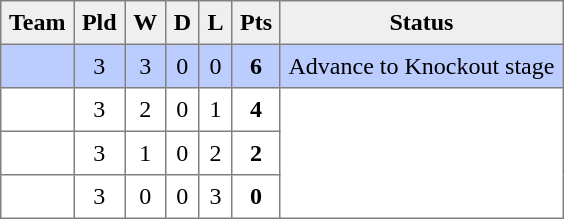<table style=border-collapse:collapse border=1 cellspacing=0 cellpadding=5>
<tr align=center bgcolor=#efefef>
<th>Team</th>
<th>Pld</th>
<th>W</th>
<th>D</th>
<th>L</th>
<th>Pts</th>
<th>Status</th>
</tr>
<tr align=center style="background:#bbccff;">
<td style="text-align:left;"> </td>
<td>3</td>
<td>3</td>
<td>0</td>
<td>0</td>
<td><strong>6</strong></td>
<td rowspan=1>Advance to Knockout stage</td>
</tr>
<tr align=center style="background:#FFFFFF;">
<td style="text-align:left;"> </td>
<td>3</td>
<td>2</td>
<td>0</td>
<td>1</td>
<td><strong>4</strong></td>
<td rowspan=3></td>
</tr>
<tr align=center style="background:#FFFFFF;">
<td style="text-align:left;"> </td>
<td>3</td>
<td>1</td>
<td>0</td>
<td>2</td>
<td><strong>2</strong></td>
</tr>
<tr align=center style="background:#FFFFFF;">
<td style="text-align:left;"> </td>
<td>3</td>
<td>0</td>
<td>0</td>
<td>3</td>
<td><strong>0</strong></td>
</tr>
</table>
